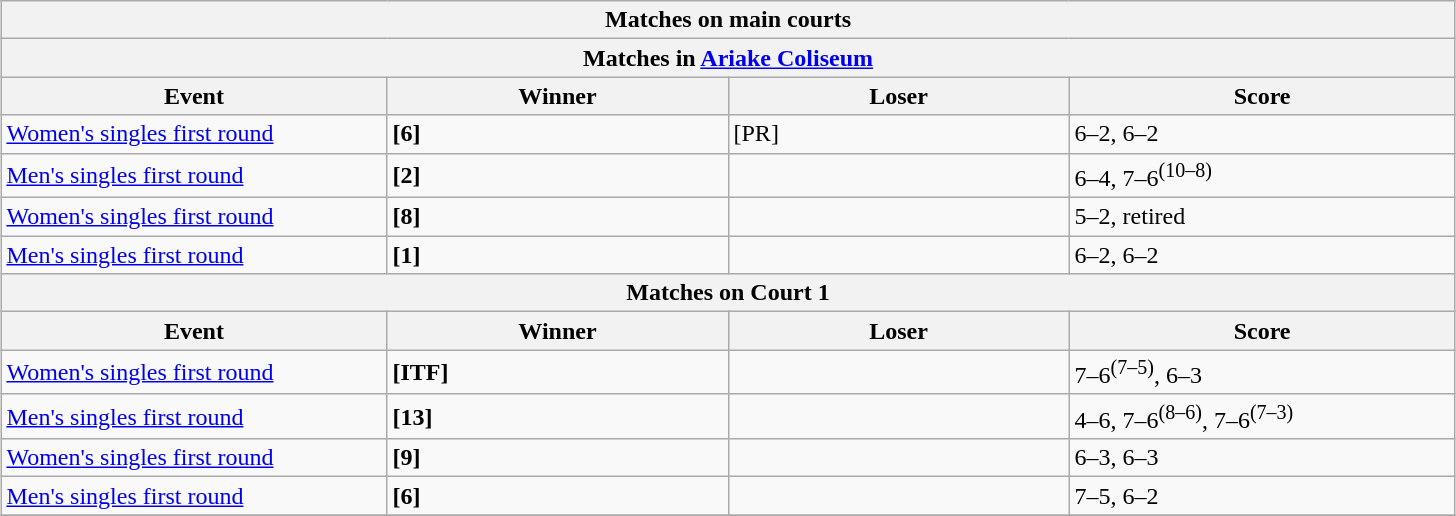<table class="wikitable collapsible uncollapsed" style="margin:auto;">
<tr>
<th colspan="4" style="white-space:nowrap;">Matches on main courts</th>
</tr>
<tr>
<th colspan="4">Matches in <a href='#'>Ariake Coliseum</a></th>
</tr>
<tr>
<th width="250">Event</th>
<th width="220">Winner</th>
<th width="220">Loser</th>
<th width="250">Score</th>
</tr>
<tr>
<td><a href='#'>Women's singles first round</a></td>
<td><strong> [6]</strong></td>
<td> [PR]</td>
<td>6–2, 6–2</td>
</tr>
<tr>
<td><a href='#'>Men's singles first round</a></td>
<td><strong> [2]</strong></td>
<td></td>
<td>6–4, 7–6<sup>(10–8)</sup></td>
</tr>
<tr>
<td><a href='#'>Women's singles first round</a></td>
<td><strong> [8]</strong></td>
<td></td>
<td>5–2, retired</td>
</tr>
<tr>
<td><a href='#'>Men's singles first round</a></td>
<td><strong> [1]</strong></td>
<td></td>
<td>6–2, 6–2</td>
</tr>
<tr>
<th colspan="4">Matches on Court 1</th>
</tr>
<tr>
<th width="220">Event</th>
<th width="220">Winner</th>
<th width="220">Loser</th>
<th width="250">Score</th>
</tr>
<tr>
<td><a href='#'>Women's singles first round</a></td>
<td><strong> [ITF]</strong></td>
<td></td>
<td>7–6<sup>(7–5)</sup>, 6–3</td>
</tr>
<tr>
<td><a href='#'>Men's singles first round</a></td>
<td><strong> [13]</strong></td>
<td></td>
<td>4–6, 7–6<sup>(8–6)</sup>, 7–6<sup>(7–3)</sup></td>
</tr>
<tr>
<td><a href='#'>Women's singles first round</a></td>
<td><strong> [9]</strong></td>
<td></td>
<td>6–3, 6–3</td>
</tr>
<tr>
<td><a href='#'>Men's singles first round</a></td>
<td><strong> [6]</strong></td>
<td></td>
<td>7–5, 6–2</td>
</tr>
<tr>
</tr>
</table>
